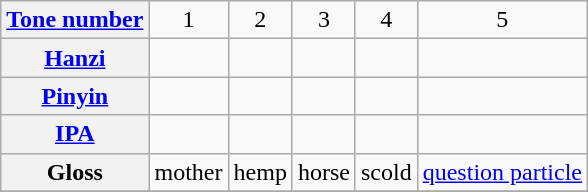<table class="wikitable" style="text-align: center;">
<tr>
<th scope="row"><a href='#'>Tone number</a></th>
<td>1</td>
<td>2</td>
<td>3</td>
<td>4</td>
<td>5</td>
</tr>
<tr>
<th scope="row"><a href='#'>Hanzi</a></th>
<td></td>
<td></td>
<td></td>
<td></td>
<td></td>
</tr>
<tr>
<th scope="row"><a href='#'>Pinyin</a></th>
<td></td>
<td></td>
<td></td>
<td></td>
<td></td>
</tr>
<tr>
<th scope="row"><a href='#'>IPA</a></th>
<td></td>
<td></td>
<td></td>
<td></td>
<td></td>
</tr>
<tr>
<th scope="row">Gloss</th>
<td>mother</td>
<td>hemp</td>
<td>horse</td>
<td>scold</td>
<td><a href='#'>question particle</a></td>
</tr>
<tr>
</tr>
</table>
